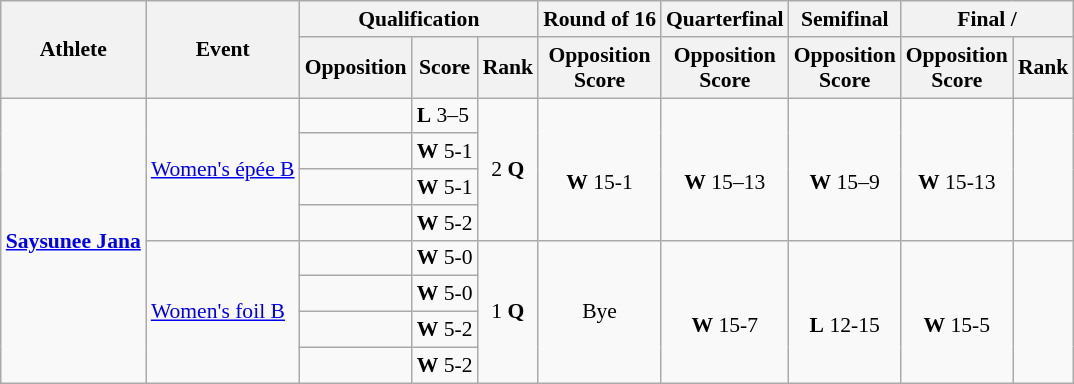<table class=wikitable style="font-size:90%">
<tr>
<th rowspan="2">Athlete</th>
<th rowspan="2">Event</th>
<th colspan="3">Qualification</th>
<th>Round of 16</th>
<th>Quarterfinal</th>
<th>Semifinal</th>
<th colspan="2">Final / </th>
</tr>
<tr>
<th>Opposition</th>
<th>Score</th>
<th>Rank</th>
<th>Opposition<br>Score</th>
<th>Opposition<br>Score</th>
<th>Opposition<br>Score</th>
<th>Opposition<br>Score</th>
<th>Rank</th>
</tr>
<tr>
<td rowspan=8><strong><a href='#'>Saysunee Jana</a></strong></td>
<td rowspan=4><a href='#'>Women's épée B</a></td>
<td></td>
<td><strong>L</strong> 3–5</td>
<td align="center" rowspan=4>2 <strong>Q</strong></td>
<td align="center" rowspan=4><br><strong>W</strong> 15-1</td>
<td align="center" rowspan=4><br><strong>W</strong> 15–13</td>
<td align="center" rowspan=4><br><strong>W</strong> 15–9</td>
<td align="center" rowspan=4><br><strong>W</strong> 15-13</td>
<td align="center" rowspan=4></td>
</tr>
<tr>
<td></td>
<td><strong>W</strong> 5-1</td>
</tr>
<tr>
<td></td>
<td><strong>W</strong> 5-1</td>
</tr>
<tr>
<td></td>
<td><strong>W</strong> 5-2</td>
</tr>
<tr>
<td rowspan=4><a href='#'>Women's foil B</a></td>
<td></td>
<td><strong>W</strong> 5-0</td>
<td align="center" rowspan=4>1 <strong>Q</strong></td>
<td align="center" rowspan=4>Bye</td>
<td align="center" rowspan=4><br><strong>W</strong> 15-7</td>
<td align="center" rowspan=4><br><strong>L</strong> 12-15</td>
<td align="center" rowspan=4><br><strong>W</strong> 15-5</td>
<td align="center" rowspan=4></td>
</tr>
<tr>
<td></td>
<td><strong>W</strong> 5-0</td>
</tr>
<tr>
<td></td>
<td><strong>W</strong> 5-2</td>
</tr>
<tr>
<td></td>
<td><strong>W</strong> 5-2</td>
</tr>
</table>
